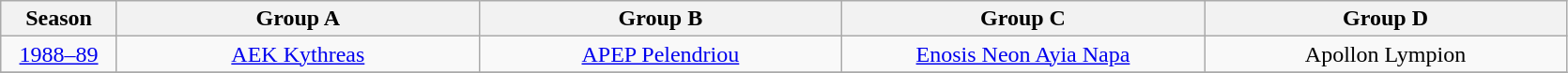<table class="wikitable" style="text-align:left style="font-size:90%">
<tr>
<th width="75">Season</th>
<th width="250">Group A</th>
<th width="250">Group B</th>
<th width="250">Group C</th>
<th width="250">Group D</th>
</tr>
<tr>
<td style="text-align:center;"><a href='#'>1988–89</a></td>
<td style="text-align:center;"><a href='#'>AEK Kythreas</a></td>
<td style="text-align:center;"><a href='#'>APEP Pelendriou</a></td>
<td style="text-align:center;"><a href='#'>Enosis Neon Ayia Napa</a></td>
<td style="text-align:center;">Apollon Lympion</td>
</tr>
<tr>
</tr>
</table>
